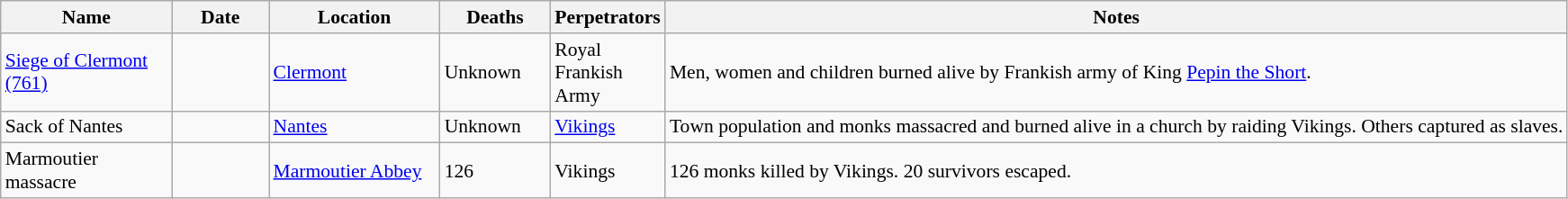<table class="sortable wikitable" style="font-size:90%;">
<tr>
<th style="width:120px;">Name</th>
<th style="width:65px;">Date</th>
<th style="width:120px;">Location</th>
<th ! data-sort-type="number" style="width:75px;">Deaths</th>
<th style="width:75px;">Perpetrators</th>
<th class="unsortable">Notes</th>
</tr>
<tr>
<td><a href='#'>Siege of Clermont (761)</a></td>
<td></td>
<td><a href='#'>Clermont</a></td>
<td>Unknown</td>
<td>Royal Frankish Army</td>
<td>Men, women and children burned alive by Frankish army of King <a href='#'>Pepin the Short</a>.</td>
</tr>
<tr>
<td>Sack of Nantes</td>
<td></td>
<td><a href='#'>Nantes</a></td>
<td>Unknown</td>
<td><a href='#'>Vikings</a></td>
<td>Town population and monks massacred and burned alive in a church by raiding Vikings. Others captured as slaves.</td>
</tr>
<tr>
<td>Marmoutier massacre</td>
<td></td>
<td><a href='#'>Marmoutier Abbey</a></td>
<td>126</td>
<td>Vikings</td>
<td>126 monks killed by Vikings. 20 survivors escaped.</td>
</tr>
</table>
